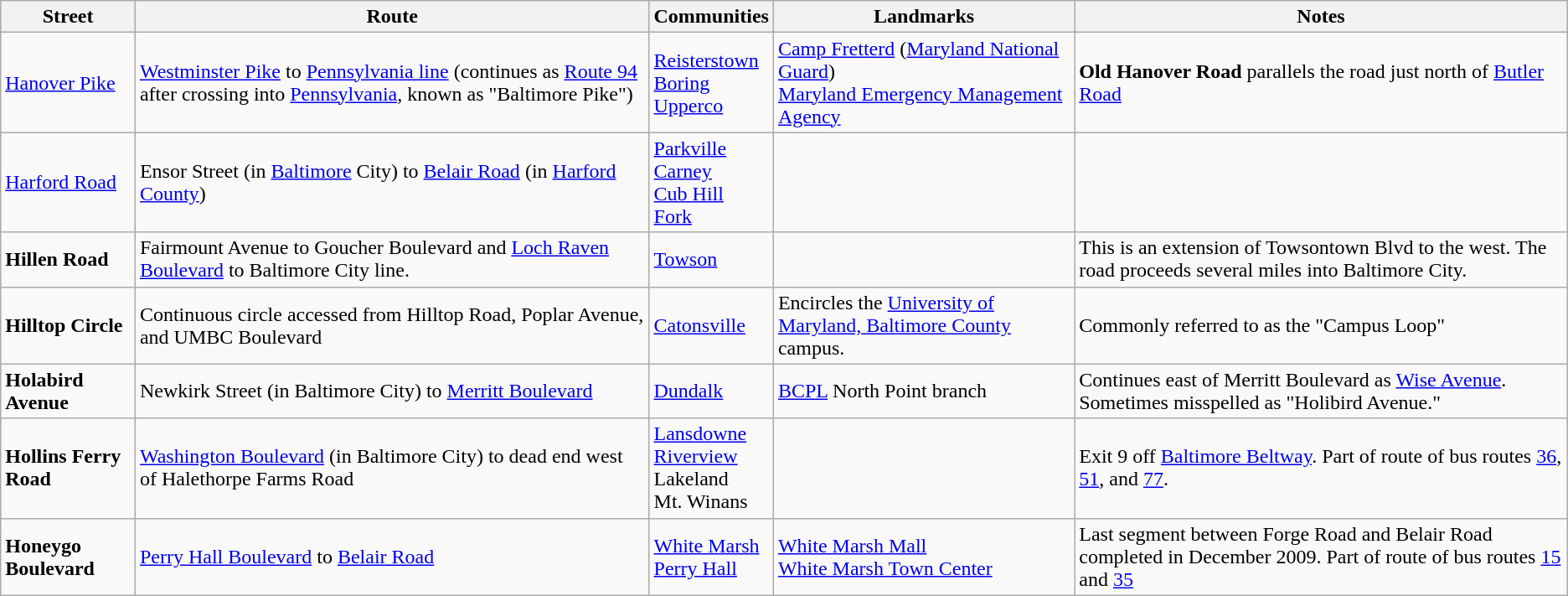<table class="wikitable">
<tr>
<th>Street</th>
<th>Route</th>
<th>Communities</th>
<th>Landmarks</th>
<th>Notes</th>
</tr>
<tr>
<td><a href='#'>Hanover Pike</a></td>
<td><a href='#'>Westminster Pike</a> to <a href='#'>Pennsylvania line</a> (continues as <a href='#'>Route 94</a> after crossing into <a href='#'>Pennsylvania</a>, known as "Baltimore Pike")</td>
<td><a href='#'>Reisterstown</a><br><a href='#'>Boring</a><br><a href='#'>Upperco</a></td>
<td><a href='#'>Camp Fretterd</a> (<a href='#'>Maryland National Guard</a>)<br><a href='#'>Maryland Emergency Management Agency</a></td>
<td><strong>Old Hanover Road</strong> parallels the road just north of <a href='#'>Butler Road</a></td>
</tr>
<tr>
<td><a href='#'>Harford Road</a></td>
<td>Ensor Street (in <a href='#'>Baltimore</a> City) to <a href='#'>Belair Road</a> (in <a href='#'>Harford County</a>)</td>
<td><a href='#'>Parkville</a><br><a href='#'>Carney</a><br><a href='#'>Cub Hill</a><br><a href='#'>Fork</a></td>
<td></td>
<td></td>
</tr>
<tr>
<td><strong>Hillen Road</strong></td>
<td>Fairmount Avenue to Goucher Boulevard and <a href='#'>Loch Raven Boulevard</a> to Baltimore City line.</td>
<td><a href='#'>Towson</a></td>
<td></td>
<td>This is an extension of Towsontown Blvd to the west.  The road proceeds several miles into Baltimore City.</td>
</tr>
<tr>
<td><strong>Hilltop Circle</strong></td>
<td>Continuous circle accessed from Hilltop Road, Poplar Avenue, and UMBC Boulevard</td>
<td><a href='#'>Catonsville</a></td>
<td>Encircles the <a href='#'>University of Maryland, Baltimore County</a> campus.</td>
<td>Commonly referred to as the "Campus Loop"</td>
</tr>
<tr>
<td><strong>Holabird Avenue</strong></td>
<td>Newkirk Street (in Baltimore City) to <a href='#'>Merritt Boulevard</a></td>
<td><a href='#'>Dundalk</a></td>
<td><a href='#'>BCPL</a> North Point branch</td>
<td>Continues east of Merritt Boulevard as <a href='#'>Wise Avenue</a>. Sometimes misspelled as "Holibird Avenue."</td>
</tr>
<tr>
<td><strong>Hollins Ferry Road</strong></td>
<td><a href='#'>Washington Boulevard</a> (in Baltimore City) to dead end west of Halethorpe Farms Road</td>
<td><a href='#'>Lansdowne</a><br><a href='#'>Riverview</a><br>Lakeland<br>Mt. Winans</td>
<td></td>
<td>Exit 9 off <a href='#'>Baltimore Beltway</a>. Part of route of bus routes <a href='#'>36</a>, <a href='#'>51</a>, and <a href='#'>77</a>.</td>
</tr>
<tr>
<td><strong>Honeygo Boulevard</strong></td>
<td><a href='#'>Perry Hall Boulevard</a> to <a href='#'>Belair Road</a></td>
<td><a href='#'>White Marsh</a><br><a href='#'>Perry Hall</a></td>
<td><a href='#'>White Marsh Mall</a><br><a href='#'>White Marsh Town Center</a></td>
<td>Last segment between Forge Road and Belair Road completed in December 2009. Part of route of bus routes <a href='#'>15</a> and <a href='#'>35</a></td>
</tr>
</table>
